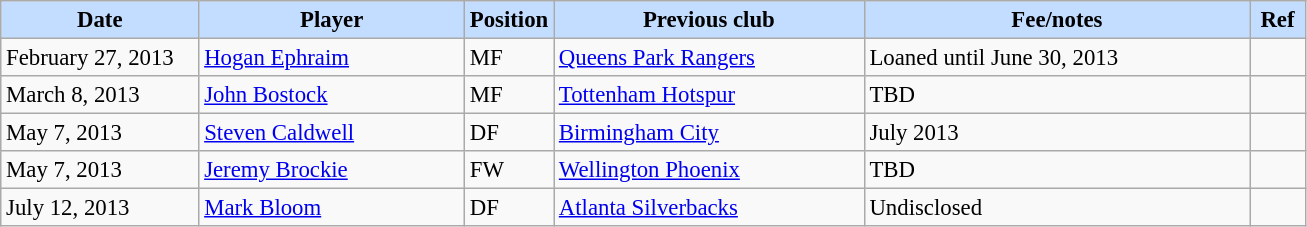<table class="wikitable" style="text-align:left; font-size:95%;">
<tr>
<th style="background:#c2ddff; width:125px;">Date</th>
<th style="background:#c2ddff; width:170px;">Player</th>
<th style="background:#c2ddff; width:50px;">Position</th>
<th style="background:#c2ddff; width:200px;">Previous club</th>
<th style="background:#c2ddff; width:250px;">Fee/notes</th>
<th style="background:#c2ddff; width:30px;">Ref</th>
</tr>
<tr>
<td>February 27, 2013</td>
<td> <a href='#'>Hogan Ephraim</a></td>
<td>MF</td>
<td> <a href='#'>Queens Park Rangers</a></td>
<td>Loaned until June 30, 2013</td>
<td></td>
</tr>
<tr>
<td>March 8, 2013</td>
<td> <a href='#'>John Bostock</a></td>
<td>MF</td>
<td> <a href='#'>Tottenham Hotspur</a></td>
<td>TBD</td>
<td></td>
</tr>
<tr>
<td>May 7, 2013</td>
<td> <a href='#'>Steven Caldwell</a></td>
<td>DF</td>
<td> <a href='#'>Birmingham City</a></td>
<td>July 2013</td>
<td></td>
</tr>
<tr>
<td>May 7, 2013</td>
<td> <a href='#'>Jeremy Brockie</a></td>
<td>FW</td>
<td> <a href='#'>Wellington Phoenix</a></td>
<td>TBD</td>
<td></td>
</tr>
<tr>
<td>July 12, 2013</td>
<td> <a href='#'>Mark Bloom</a></td>
<td>DF</td>
<td> <a href='#'>Atlanta Silverbacks</a></td>
<td>Undisclosed</td>
<td></td>
</tr>
</table>
